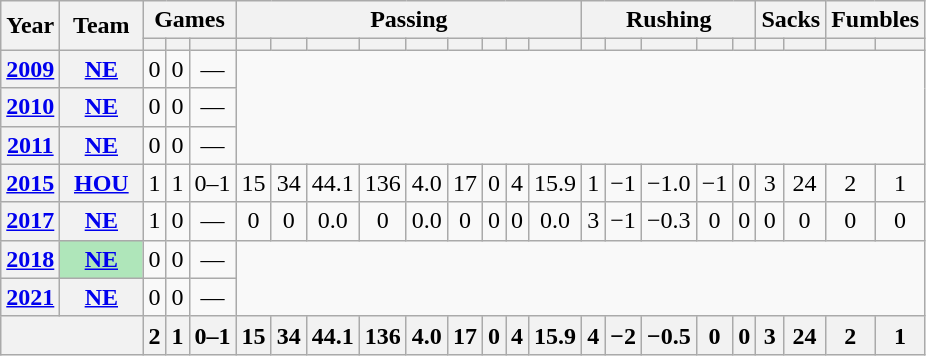<table class="wikitable" style="text-align: center;">
<tr>
<th rowspan="2">Year</th>
<th rowspan="2">Team</th>
<th colspan="3">Games</th>
<th colspan="9">Passing</th>
<th colspan="5">Rushing</th>
<th colspan="2">Sacks</th>
<th colspan="2">Fumbles</th>
</tr>
<tr>
<th></th>
<th></th>
<th></th>
<th></th>
<th></th>
<th></th>
<th></th>
<th></th>
<th></th>
<th></th>
<th></th>
<th></th>
<th></th>
<th></th>
<th></th>
<th></th>
<th></th>
<th></th>
<th></th>
<th></th>
<th></th>
</tr>
<tr>
<th><a href='#'>2009</a></th>
<th><a href='#'>NE</a></th>
<td>0</td>
<td>0</td>
<td>—</td>
<td rowspan="3" colspan="18"></td>
</tr>
<tr>
<th><a href='#'>2010</a></th>
<th><a href='#'>NE</a></th>
<td>0</td>
<td>0</td>
<td>—</td>
</tr>
<tr>
<th><a href='#'>2011</a></th>
<th><a href='#'>NE</a></th>
<td>0</td>
<td>0</td>
<td>—</td>
</tr>
<tr>
<th><a href='#'>2015</a></th>
<th><a href='#'>HOU</a></th>
<td>1</td>
<td>1</td>
<td>0–1</td>
<td>15</td>
<td>34</td>
<td>44.1</td>
<td>136</td>
<td>4.0</td>
<td>17</td>
<td>0</td>
<td>4</td>
<td>15.9</td>
<td>1</td>
<td>−1</td>
<td>−1.0</td>
<td>−1</td>
<td>0</td>
<td>3</td>
<td>24</td>
<td>2</td>
<td>1</td>
</tr>
<tr>
<th><a href='#'>2017</a></th>
<th><a href='#'>NE</a></th>
<td>1</td>
<td>0</td>
<td>—</td>
<td>0</td>
<td>0</td>
<td>0.0</td>
<td>0</td>
<td>0.0</td>
<td>0</td>
<td>0</td>
<td>0</td>
<td>0.0</td>
<td>3</td>
<td>−1</td>
<td>−0.3</td>
<td>0</td>
<td>0</td>
<td>0</td>
<td>0</td>
<td>0</td>
<td>0</td>
</tr>
<tr>
<th><a href='#'>2018</a></th>
<th style="background:#afe6ba; width:3em;"><a href='#'>NE</a></th>
<td>0</td>
<td>0</td>
<td>—</td>
<td rowspan="2" colspan="18"></td>
</tr>
<tr>
<th><a href='#'>2021</a></th>
<th><a href='#'>NE</a></th>
<td>0</td>
<td>0</td>
<td>—</td>
</tr>
<tr>
<th colspan="2"></th>
<th>2</th>
<th>1</th>
<th>0–1</th>
<th>15</th>
<th>34</th>
<th>44.1</th>
<th>136</th>
<th>4.0</th>
<th>17</th>
<th>0</th>
<th>4</th>
<th>15.9</th>
<th>4</th>
<th>−2</th>
<th>−0.5</th>
<th>0</th>
<th>0</th>
<th>3</th>
<th>24</th>
<th>2</th>
<th>1</th>
</tr>
</table>
